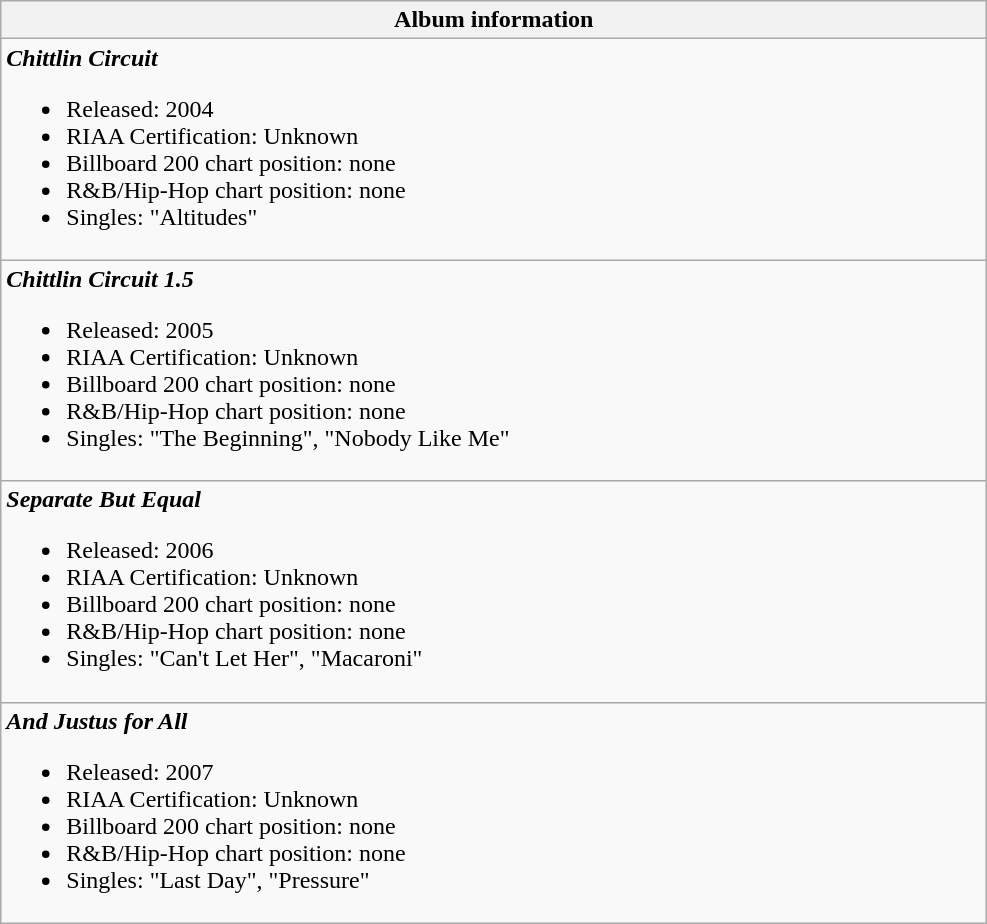<table class="wikitable">
<tr>
<th align="left" width="650">Album information</th>
</tr>
<tr>
<td align="left"><strong><em>Chittlin Circuit</em></strong><br><ul><li>Released: 2004</li><li>RIAA Certification: Unknown</li><li>Billboard 200 chart position: none</li><li>R&B/Hip-Hop chart position: none</li><li>Singles: "Altitudes"</li></ul></td>
</tr>
<tr>
<td align="left"><strong><em>Chittlin Circuit 1.5</em></strong><br><ul><li>Released: 2005</li><li>RIAA Certification: Unknown</li><li>Billboard 200 chart position: none</li><li>R&B/Hip-Hop chart position: none</li><li>Singles: "The Beginning", "Nobody Like Me"</li></ul></td>
</tr>
<tr>
<td align="left"><strong><em>Separate But Equal</em></strong><br><ul><li>Released: 2006</li><li>RIAA Certification: Unknown</li><li>Billboard 200 chart position: none</li><li>R&B/Hip-Hop chart position: none</li><li>Singles: "Can't Let Her", "Macaroni"</li></ul></td>
</tr>
<tr>
<td align="left"><strong><em>And Justus for All</em></strong><br><ul><li>Released: 2007</li><li>RIAA Certification: Unknown</li><li>Billboard 200 chart position: none</li><li>R&B/Hip-Hop chart position: none</li><li>Singles: "Last Day", "Pressure"</li></ul></td>
</tr>
</table>
